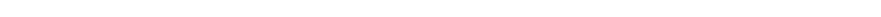<table style="width:61%; text-align:center;">
<tr style="color:white;">
<td style="background:"><strong>12</strong></td>
<td style="background:"><strong>10</strong></td>
<td style="background:"><strong>2</strong></td>
<td style="background:"><strong>2</strong></td>
</tr>
<tr>
<td></td>
<td></td>
<td></td>
<td></td>
</tr>
</table>
